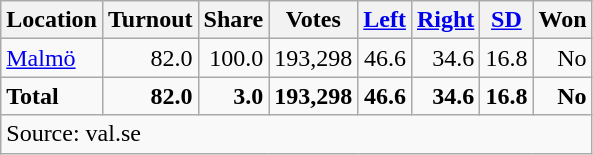<table class="wikitable sortable" style=text-align:right>
<tr>
<th>Location</th>
<th>Turnout</th>
<th>Share</th>
<th>Votes</th>
<th><a href='#'>Left</a></th>
<th><a href='#'>Right</a></th>
<th><a href='#'>SD</a></th>
<th>Won</th>
</tr>
<tr>
<td align=left><a href='#'>Malmö</a></td>
<td>82.0</td>
<td>100.0</td>
<td>193,298</td>
<td>46.6</td>
<td>34.6</td>
<td>16.8</td>
<td>No</td>
</tr>
<tr>
<td align=left><strong>Total</strong></td>
<td><strong>82.0</strong></td>
<td><strong>3.0</strong></td>
<td><strong>193,298</strong></td>
<td><strong>46.6</strong></td>
<td><strong>34.6</strong></td>
<td><strong>16.8</strong></td>
<td><strong>No</strong></td>
</tr>
<tr>
<td align=left colspan=8>Source: val.se</td>
</tr>
</table>
